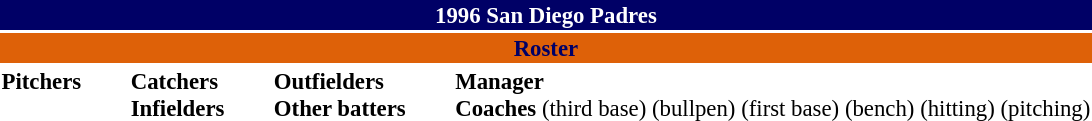<table class="toccolours" style="font-size: 95%;">
<tr>
<th colspan="10" style="background-color: #000066;; color: #FFFFFF; text-align: center;">1996 San Diego Padres</th>
</tr>
<tr>
<td colspan="10" style="background-color: #de6108; color: #000066; text-align: center;"><strong>Roster</strong></td>
</tr>
<tr>
<td valign="top"><strong>Pitchers</strong><br>

















</td>
<td width="25px"></td>
<td valign="top"><strong>Catchers</strong><br>


<strong>Infielders</strong>










</td>
<td width="25px"></td>
<td valign="top"><strong>Outfielders</strong><br>







<strong>Other batters</strong>

</td>
<td width="25px"></td>
<td valign="top"><strong>Manager</strong><br>
<strong>Coaches</strong>
 (third base)
 (bullpen)
 (first base)
 (bench)
 (hitting)
 (pitching)</td>
</tr>
</table>
